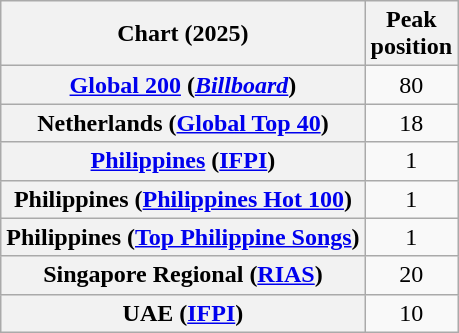<table class="wikitable plainrowheaders sortable" style="text-align:center">
<tr>
<th scope="col">Chart (2025)</th>
<th scope="col">Peak<br>position</th>
</tr>
<tr>
<th scope="row"><a href='#'>Global 200</a> (<em><a href='#'>Billboard</a></em>)</th>
<td>80</td>
</tr>
<tr>
<th scope="row">Netherlands (<a href='#'>Global Top 40</a>)</th>
<td>18</td>
</tr>
<tr>
<th scope="row"><a href='#'>Philippines</a> (<a href='#'>IFPI</a>)</th>
<td>1</td>
</tr>
<tr>
<th scope="row">Philippines (<a href='#'>Philippines Hot 100</a>)</th>
<td>1</td>
</tr>
<tr>
<th scope="row">Philippines (<a href='#'>Top Philippine Songs</a>)</th>
<td>1</td>
</tr>
<tr>
<th scope="row">Singapore Regional (<a href='#'>RIAS</a>)</th>
<td>20</td>
</tr>
<tr>
<th scope="row">UAE (<a href='#'>IFPI</a>)</th>
<td>10</td>
</tr>
</table>
